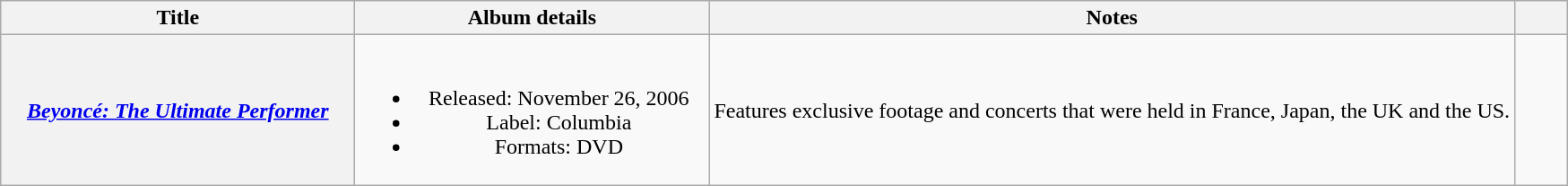<table class="wikitable plainrowheaders" style="text-align:center;" border="1">
<tr>
<th scope="col" style="width:16em;">Title</th>
<th scope="col" style="width:16em;">Album details</th>
<th scope="col">Notes</th>
<th scope="col" style="width:2em;" class="unsortable"></th>
</tr>
<tr>
<th scope="row"><em><a href='#'>Beyoncé: The Ultimate Performer</a></em></th>
<td><br><ul><li>Released: November 26, 2006</li><li>Label: Columbia</li><li>Formats: DVD</li></ul></td>
<td style="text-align:left;">Features exclusive footage and concerts that were held in France, Japan, the UK and the US.</td>
<td></td>
</tr>
</table>
